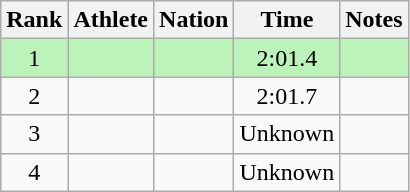<table class="wikitable sortable" style="text-align:center">
<tr>
<th>Rank</th>
<th>Athlete</th>
<th>Nation</th>
<th>Time</th>
<th>Notes</th>
</tr>
<tr bgcolor=bbf3bb>
<td>1</td>
<td align=left></td>
<td align=left></td>
<td>2:01.4</td>
<td></td>
</tr>
<tr>
<td>2</td>
<td align=left></td>
<td align=left></td>
<td>2:01.7</td>
<td></td>
</tr>
<tr>
<td>3</td>
<td align=left></td>
<td align=left></td>
<td data-sort-value=5:00.0>Unknown</td>
<td></td>
</tr>
<tr>
<td>4</td>
<td align=left></td>
<td align=left></td>
<td data-sort-value=6:00.0>Unknown</td>
<td></td>
</tr>
</table>
